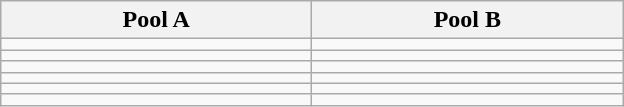<table class="wikitable">
<tr>
<th width=200>Pool A</th>
<th width=200>Pool B</th>
</tr>
<tr align=center>
<td></td>
<td></td>
</tr>
<tr align=center>
<td></td>
<td></td>
</tr>
<tr align=center>
<td></td>
<td></td>
</tr>
<tr align=center>
<td></td>
<td></td>
</tr>
<tr align=center>
<td></td>
<td></td>
</tr>
<tr align=center>
<td></td>
<td></td>
</tr>
</table>
